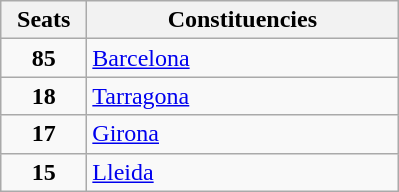<table class="wikitable" style="text-align:left;">
<tr>
<th width="50">Seats</th>
<th width="200">Constituencies</th>
</tr>
<tr>
<td align="center"><strong>85</strong></td>
<td><a href='#'>Barcelona</a></td>
</tr>
<tr>
<td align="center"><strong>18</strong></td>
<td><a href='#'>Tarragona</a></td>
</tr>
<tr>
<td align="center"><strong>17</strong></td>
<td><a href='#'>Girona</a></td>
</tr>
<tr>
<td align="center"><strong>15</strong></td>
<td><a href='#'>Lleida</a></td>
</tr>
</table>
